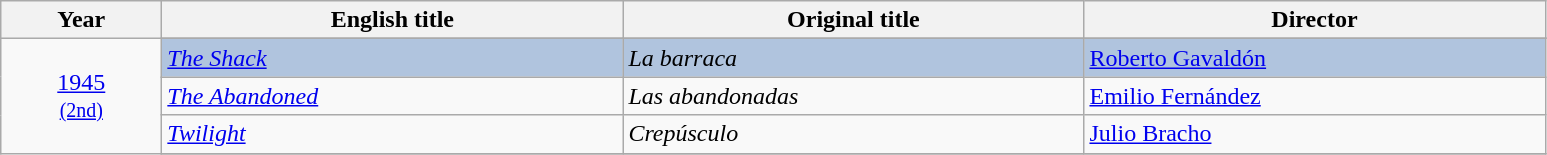<table class="wikitable">
<tr>
<th width="100"><strong>Year</strong></th>
<th width="300"><strong>English title</strong></th>
<th width="300"><strong>Original title</strong></th>
<th width="300"><strong>Director</strong></th>
</tr>
<tr>
<td rowspan="6" style="text-align:center;"><a href='#'>1945</a><br><small><a href='#'>(2nd)</a></small></td>
</tr>
<tr style="background:#B0C4DE;">
<td><em><a href='#'>The Shack</a></em></td>
<td><em>La barraca</em></td>
<td><a href='#'>Roberto Gavaldón</a></td>
</tr>
<tr>
<td><em><a href='#'>The Abandoned</a></em></td>
<td><em>Las abandonadas</em></td>
<td><a href='#'>Emilio Fernández</a></td>
</tr>
<tr>
<td><em><a href='#'>Twilight</a></em></td>
<td><em>Crepúsculo</em></td>
<td><a href='#'>Julio Bracho</a></td>
</tr>
<tr>
</tr>
</table>
